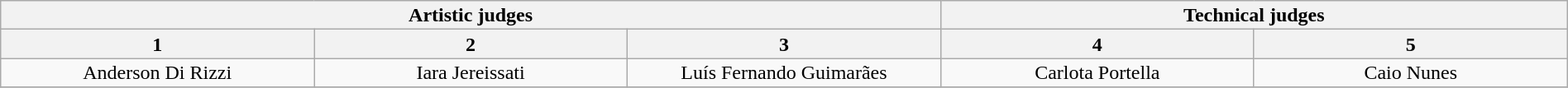<table class="wikitable" style="font-size:100%; line-height:16px; text-align:center" width="100%">
<tr>
<th colspan=3>Artistic judges</th>
<th colspan=2>Technical judges</th>
</tr>
<tr>
<th>1</th>
<th>2</th>
<th>3</th>
<th>4</th>
<th>5</th>
</tr>
<tr>
<td width=150>Anderson Di Rizzi</td>
<td width=150>Iara Jereissati</td>
<td width=150>Luís Fernando Guimarães</td>
<td width=150>Carlota Portella</td>
<td width=150>Caio Nunes</td>
</tr>
<tr>
</tr>
</table>
